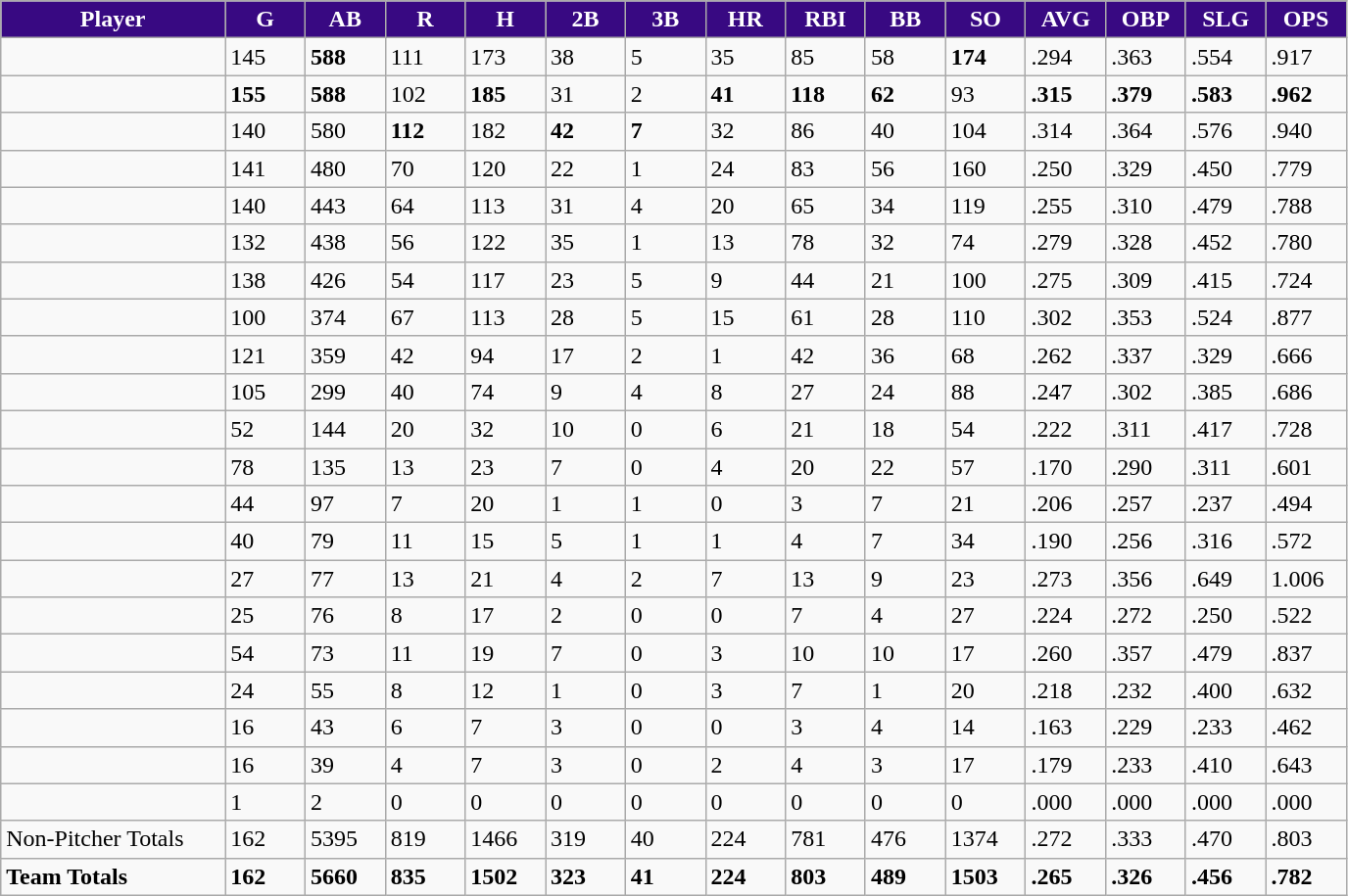<table class="wikitable sortable">
<tr>
<th style="background:#380982; color:#FFF; width:14%;">Player</th>
<th style="background:#380982; color:#FFF; width:5%;">G</th>
<th style="background:#380982; color:#FFF; width:5%;">AB</th>
<th style="background:#380982; color:#FFF; width:5%;">R</th>
<th style="background:#380982; color:#FFF; width:5%;">H</th>
<th style="background:#380982; color:#FFF; width:5%;">2B</th>
<th style="background:#380982; color:#FFF; width:5%;">3B</th>
<th style="background:#380982; color:#FFF; width:5%;">HR</th>
<th style="background:#380982; color:#FFF; width:5%;">RBI</th>
<th style="background:#380982; color:#FFF; width:5%;">BB</th>
<th style="background:#380982; color:#FFF; width:5%;">SO</th>
<th style="background:#380982; color:#FFF; width:5%;">AVG</th>
<th style="background:#380982; color:#FFF; width:5%;">OBP</th>
<th style="background:#380982; color:#FFF; width:5%;">SLG</th>
<th style="background:#380982; color:#FFF; width:5%;">OPS</th>
</tr>
<tr>
<td></td>
<td>145</td>
<td><strong>588</strong></td>
<td>111</td>
<td>173</td>
<td>38</td>
<td>5</td>
<td>35</td>
<td>85</td>
<td>58</td>
<td><strong>174</strong></td>
<td>.294</td>
<td>.363</td>
<td>.554</td>
<td>.917</td>
</tr>
<tr>
<td></td>
<td><strong>155</strong></td>
<td><strong>588</strong></td>
<td>102</td>
<td><strong>185</strong></td>
<td>31</td>
<td>2</td>
<td><strong>41</strong></td>
<td><strong>118</strong></td>
<td><strong>62</strong></td>
<td>93</td>
<td><strong>.315</strong></td>
<td><strong>.379</strong></td>
<td><strong>.583</strong></td>
<td><strong>.962</strong></td>
</tr>
<tr>
<td></td>
<td>140</td>
<td>580</td>
<td><strong>112</strong></td>
<td>182</td>
<td><strong>42</strong></td>
<td><strong>7</strong></td>
<td>32</td>
<td>86</td>
<td>40</td>
<td>104</td>
<td>.314</td>
<td>.364</td>
<td>.576</td>
<td>.940</td>
</tr>
<tr>
<td></td>
<td>141</td>
<td>480</td>
<td>70</td>
<td>120</td>
<td>22</td>
<td>1</td>
<td>24</td>
<td>83</td>
<td>56</td>
<td>160</td>
<td>.250</td>
<td>.329</td>
<td>.450</td>
<td>.779</td>
</tr>
<tr>
<td></td>
<td>140</td>
<td>443</td>
<td>64</td>
<td>113</td>
<td>31</td>
<td>4</td>
<td>20</td>
<td>65</td>
<td>34</td>
<td>119</td>
<td>.255</td>
<td>.310</td>
<td>.479</td>
<td>.788</td>
</tr>
<tr>
<td></td>
<td>132</td>
<td>438</td>
<td>56</td>
<td>122</td>
<td>35</td>
<td>1</td>
<td>13</td>
<td>78</td>
<td>32</td>
<td>74</td>
<td>.279</td>
<td>.328</td>
<td>.452</td>
<td>.780</td>
</tr>
<tr>
<td></td>
<td>138</td>
<td>426</td>
<td>54</td>
<td>117</td>
<td>23</td>
<td>5</td>
<td>9</td>
<td>44</td>
<td>21</td>
<td>100</td>
<td>.275</td>
<td>.309</td>
<td>.415</td>
<td>.724</td>
</tr>
<tr>
<td></td>
<td>100</td>
<td>374</td>
<td>67</td>
<td>113</td>
<td>28</td>
<td>5</td>
<td>15</td>
<td>61</td>
<td>28</td>
<td>110</td>
<td>.302</td>
<td>.353</td>
<td>.524</td>
<td>.877</td>
</tr>
<tr>
<td></td>
<td>121</td>
<td>359</td>
<td>42</td>
<td>94</td>
<td>17</td>
<td>2</td>
<td>1</td>
<td>42</td>
<td>36</td>
<td>68</td>
<td>.262</td>
<td>.337</td>
<td>.329</td>
<td>.666</td>
</tr>
<tr>
<td></td>
<td>105</td>
<td>299</td>
<td>40</td>
<td>74</td>
<td>9</td>
<td>4</td>
<td>8</td>
<td>27</td>
<td>24</td>
<td>88</td>
<td>.247</td>
<td>.302</td>
<td>.385</td>
<td>.686</td>
</tr>
<tr>
<td></td>
<td>52</td>
<td>144</td>
<td>20</td>
<td>32</td>
<td>10</td>
<td>0</td>
<td>6</td>
<td>21</td>
<td>18</td>
<td>54</td>
<td>.222</td>
<td>.311</td>
<td>.417</td>
<td>.728</td>
</tr>
<tr>
<td></td>
<td>78</td>
<td>135</td>
<td>13</td>
<td>23</td>
<td>7</td>
<td>0</td>
<td>4</td>
<td>20</td>
<td>22</td>
<td>57</td>
<td>.170</td>
<td>.290</td>
<td>.311</td>
<td>.601</td>
</tr>
<tr>
<td></td>
<td>44</td>
<td>97</td>
<td>7</td>
<td>20</td>
<td>1</td>
<td>1</td>
<td>0</td>
<td>3</td>
<td>7</td>
<td>21</td>
<td>.206</td>
<td>.257</td>
<td>.237</td>
<td>.494</td>
</tr>
<tr>
<td></td>
<td>40</td>
<td>79</td>
<td>11</td>
<td>15</td>
<td>5</td>
<td>1</td>
<td>1</td>
<td>4</td>
<td>7</td>
<td>34</td>
<td>.190</td>
<td>.256</td>
<td>.316</td>
<td>.572</td>
</tr>
<tr>
<td></td>
<td>27</td>
<td>77</td>
<td>13</td>
<td>21</td>
<td>4</td>
<td>2</td>
<td>7</td>
<td>13</td>
<td>9</td>
<td>23</td>
<td>.273</td>
<td>.356</td>
<td>.649</td>
<td>1.006</td>
</tr>
<tr>
<td></td>
<td>25</td>
<td>76</td>
<td>8</td>
<td>17</td>
<td>2</td>
<td>0</td>
<td>0</td>
<td>7</td>
<td>4</td>
<td>27</td>
<td>.224</td>
<td>.272</td>
<td>.250</td>
<td>.522</td>
</tr>
<tr>
<td></td>
<td>54</td>
<td>73</td>
<td>11</td>
<td>19</td>
<td>7</td>
<td>0</td>
<td>3</td>
<td>10</td>
<td>10</td>
<td>17</td>
<td>.260</td>
<td>.357</td>
<td>.479</td>
<td>.837</td>
</tr>
<tr>
<td></td>
<td>24</td>
<td>55</td>
<td>8</td>
<td>12</td>
<td>1</td>
<td>0</td>
<td>3</td>
<td>7</td>
<td>1</td>
<td>20</td>
<td>.218</td>
<td>.232</td>
<td>.400</td>
<td>.632</td>
</tr>
<tr>
<td></td>
<td>16</td>
<td>43</td>
<td>6</td>
<td>7</td>
<td>3</td>
<td>0</td>
<td>0</td>
<td>3</td>
<td>4</td>
<td>14</td>
<td>.163</td>
<td>.229</td>
<td>.233</td>
<td>.462</td>
</tr>
<tr>
<td></td>
<td>16</td>
<td>39</td>
<td>4</td>
<td>7</td>
<td>3</td>
<td>0</td>
<td>2</td>
<td>4</td>
<td>3</td>
<td>17</td>
<td>.179</td>
<td>.233</td>
<td>.410</td>
<td>.643</td>
</tr>
<tr>
<td></td>
<td>1</td>
<td>2</td>
<td>0</td>
<td>0</td>
<td>0</td>
<td>0</td>
<td>0</td>
<td>0</td>
<td>0</td>
<td>0</td>
<td>.000</td>
<td>.000</td>
<td>.000</td>
<td>.000</td>
</tr>
<tr>
<td>Non-Pitcher Totals</td>
<td>162</td>
<td>5395</td>
<td>819</td>
<td>1466</td>
<td>319</td>
<td>40</td>
<td>224</td>
<td>781</td>
<td>476</td>
<td>1374</td>
<td>.272</td>
<td>.333</td>
<td>.470</td>
<td>.803</td>
</tr>
<tr>
<td><strong>Team Totals</strong></td>
<td><strong>162</strong></td>
<td><strong>5660</strong></td>
<td><strong>835</strong></td>
<td><strong>1502</strong></td>
<td><strong>323</strong></td>
<td><strong>41</strong></td>
<td><strong>224</strong></td>
<td><strong>803</strong></td>
<td><strong>489</strong></td>
<td><strong>1503</strong></td>
<td><strong>.265</strong></td>
<td><strong>.326</strong></td>
<td><strong>.456</strong></td>
<td><strong>.782</strong></td>
</tr>
</table>
